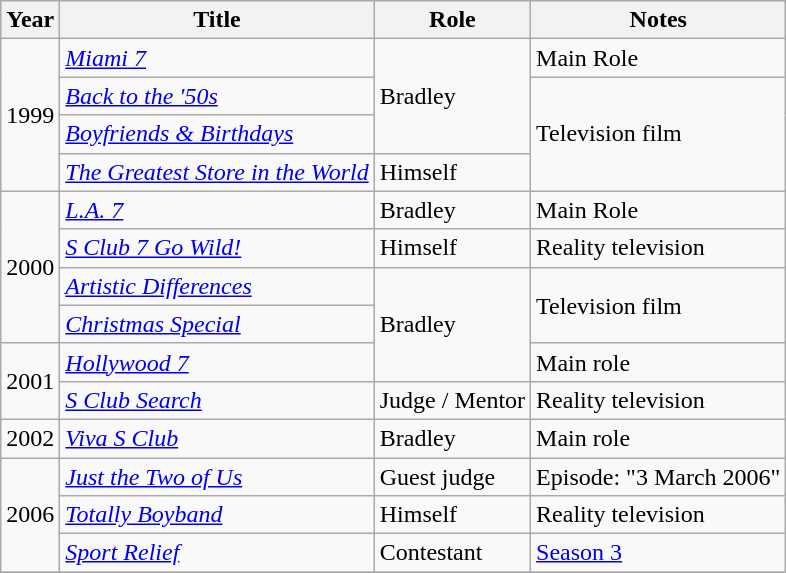<table class="wikitable">
<tr>
<th>Year</th>
<th>Title</th>
<th>Role</th>
<th class="unsortable">Notes</th>
</tr>
<tr>
<td rowspan=4>1999</td>
<td><em><a href='#'>Miami 7</a></em></td>
<td rowspan=3>Bradley</td>
<td>Main Role</td>
</tr>
<tr>
<td><em><a href='#'>Back to the '50s</a></em></td>
<td rowspan=3>Television film</td>
</tr>
<tr>
<td><em><a href='#'>Boyfriends & Birthdays</a></em></td>
</tr>
<tr>
<td><em><a href='#'>The Greatest Store in the World</a></em></td>
<td>Himself</td>
</tr>
<tr>
<td rowspan=4>2000</td>
<td><em><a href='#'>L.A. 7</a></em></td>
<td>Bradley</td>
<td>Main Role</td>
</tr>
<tr>
<td><em><a href='#'>S Club 7 Go Wild!</a></em></td>
<td>Himself</td>
<td>Reality television</td>
</tr>
<tr>
<td><em><a href='#'>Artistic Differences</a></em></td>
<td rowspan=3>Bradley</td>
<td rowspan=2>Television film</td>
</tr>
<tr>
<td><em><a href='#'>Christmas Special</a></em></td>
</tr>
<tr>
<td rowspan=2>2001</td>
<td><em><a href='#'>Hollywood 7</a></em></td>
<td>Main role</td>
</tr>
<tr>
<td><em><a href='#'>S Club Search</a></em></td>
<td>Judge / Mentor</td>
<td>Reality television</td>
</tr>
<tr>
<td>2002</td>
<td><em><a href='#'>Viva S Club</a></em></td>
<td>Bradley</td>
<td>Main role</td>
</tr>
<tr>
<td rowspan=3>2006</td>
<td><em><a href='#'>Just the Two of Us</a></em></td>
<td>Guest judge</td>
<td>Episode: "3 March 2006"</td>
</tr>
<tr>
<td><em><a href='#'>Totally Boyband</a></em></td>
<td>Himself</td>
<td>Reality television</td>
</tr>
<tr>
<td><em><a href='#'>Sport Relief</a></em></td>
<td>Contestant</td>
<td><a href='#'>Season 3</a></td>
</tr>
<tr>
</tr>
</table>
